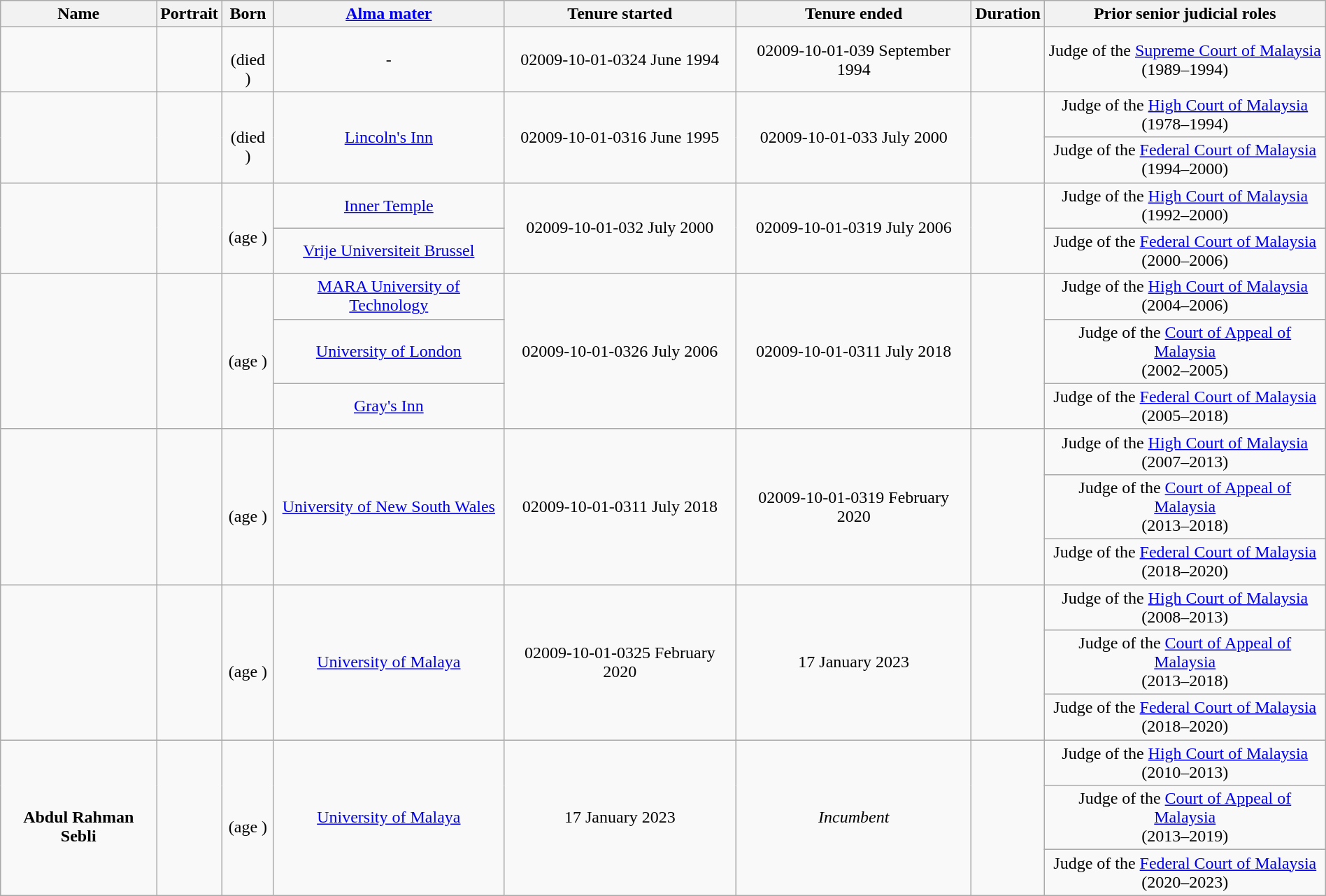<table class="wikitable sortable" style="text-align:center; margin:auto; width:100%;">
<tr>
<th>Name</th>
<th>Portrait</th>
<th>Born</th>
<th><a href='#'>Alma mater</a></th>
<th>Tenure started</th>
<th>Tenure ended</th>
<th>Duration</th>
<th class="unsortable">Prior senior judicial roles</th>
</tr>
<tr>
<td><br><strong></strong><br></td>
<td></td>
<td><br>(died )</td>
<td>-</td>
<td><span>02009-10-01-03</span>24 June 1994</td>
<td><span>02009-10-01-03</span>9 September 1994</td>
<td></td>
<td>Judge of the <a href='#'>Supreme Court of Malaysia</a><br>(1989–1994)</td>
</tr>
<tr>
<td rowspan="2"><br><strong></strong><br></td>
<td rowspan="2"></td>
<td rowspan="2"><br>(died )</td>
<td rowspan="2"><a href='#'>Lincoln's Inn</a></td>
<td rowspan="2"><span>02009-10-01-03</span>16 June 1995</td>
<td rowspan="2"><span>02009-10-01-03</span>3 July 2000</td>
<td rowspan="2"></td>
<td>Judge of the <a href='#'>High Court of Malaysia</a><br>(1978–1994)</td>
</tr>
<tr>
<td>Judge of the <a href='#'>Federal Court of Malaysia</a><br>(1994–2000)</td>
</tr>
<tr>
<td rowspan="2"><br><strong></strong><br></td>
<td rowspan="2"></td>
<td rowspan="2"><br>(age )</td>
<td><a href='#'>Inner Temple</a></td>
<td rowspan="2"><span>02009-10-01-03</span>2 July 2000</td>
<td rowspan="2"><span>02009-10-01-03</span>19 July 2006</td>
<td rowspan="2"></td>
<td>Judge of the <a href='#'>High Court of Malaysia</a><br>(1992–2000)</td>
</tr>
<tr>
<td><a href='#'>Vrije Universiteit Brussel</a></td>
<td>Judge of the <a href='#'>Federal Court of Malaysia</a><br>(2000–2006)</td>
</tr>
<tr>
<td rowspan="3"><br><strong></strong><br></td>
<td rowspan="3"></td>
<td rowspan="3"><br>(age )</td>
<td><a href='#'>MARA University of Technology</a></td>
<td rowspan="3"><span>02009-10-01-03</span>26 July 2006</td>
<td rowspan="3"><span>02009-10-01-03</span>11 July 2018</td>
<td rowspan="3"></td>
<td>Judge of the <a href='#'>High Court of Malaysia</a><br>(2004–2006)</td>
</tr>
<tr>
<td><a href='#'>University of London</a></td>
<td>Judge of the <a href='#'>Court of Appeal of Malaysia</a><br>(2002–2005)</td>
</tr>
<tr>
<td><a href='#'>Gray's Inn</a></td>
<td>Judge of the <a href='#'>Federal Court of Malaysia</a><br>(2005–2018)</td>
</tr>
<tr>
<td rowspan="3"><br><strong></strong><br></td>
<td rowspan="3"></td>
<td rowspan="3"><br>(age )</td>
<td rowspan="3"><a href='#'>University of New South Wales</a></td>
<td rowspan="3"><span>02009-10-01-03</span>11 July 2018</td>
<td rowspan="3"><span>02009-10-01-03</span>19 February 2020</td>
<td rowspan="3"></td>
<td>Judge of the <a href='#'>High Court of Malaysia</a><br>(2007–2013)</td>
</tr>
<tr>
<td>Judge of the <a href='#'>Court of Appeal of Malaysia</a><br>(2013–2018)</td>
</tr>
<tr>
<td>Judge of the <a href='#'>Federal Court of Malaysia</a><br>(2018–2020)</td>
</tr>
<tr>
<td rowspan="3"><br><strong></strong><br></td>
<td rowspan="3"></td>
<td rowspan="3"><br>(age )</td>
<td rowspan="3"><a href='#'>University of Malaya</a></td>
<td rowspan="3"><span>02009-10-01-03</span>25 February 2020</td>
<td rowspan="3">17 January 2023</td>
<td rowspan="3"></td>
<td>Judge of the <a href='#'>High Court of Malaysia</a><br>(2008–2013)</td>
</tr>
<tr>
<td>Judge of the <a href='#'>Court of Appeal of Malaysia</a><br>(2013–2018)</td>
</tr>
<tr>
<td>Judge of the <a href='#'>Federal Court of Malaysia</a><br>(2018–2020)</td>
</tr>
<tr>
<td rowspan="3"><br><strong>Abdul Rahman Sebli</strong><br></td>
<td rowspan="3"></td>
<td rowspan="3"><br>(age )</td>
<td rowspan="3"><a href='#'>University of Malaya</a></td>
<td rowspan="3">17 January 2023</td>
<td rowspan="3"><em>Incumbent</em></td>
<td rowspan="3"></td>
<td>Judge of the <a href='#'>High Court of Malaysia</a><br>(2010–2013)</td>
</tr>
<tr>
<td>Judge of the <a href='#'>Court of Appeal of Malaysia</a><br>(2013–2019)</td>
</tr>
<tr>
<td>Judge of the <a href='#'>Federal Court of Malaysia</a><br>(2020–2023)</td>
</tr>
</table>
